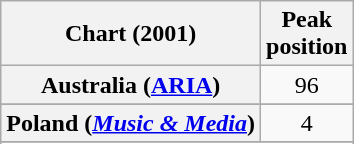<table class="wikitable sortable plainrowheaders">
<tr>
<th>Chart (2001)</th>
<th>Peak<br>position</th>
</tr>
<tr>
<th scope="row">Australia (<a href='#'>ARIA</a>)</th>
<td align="center">96</td>
</tr>
<tr>
</tr>
<tr>
</tr>
<tr>
</tr>
<tr>
</tr>
<tr>
</tr>
<tr>
</tr>
<tr>
</tr>
<tr>
</tr>
<tr>
<th scope="row">Poland (<em><a href='#'>Music & Media</a></em>)</th>
<td align="center">4</td>
</tr>
<tr>
</tr>
<tr>
</tr>
<tr>
</tr>
</table>
